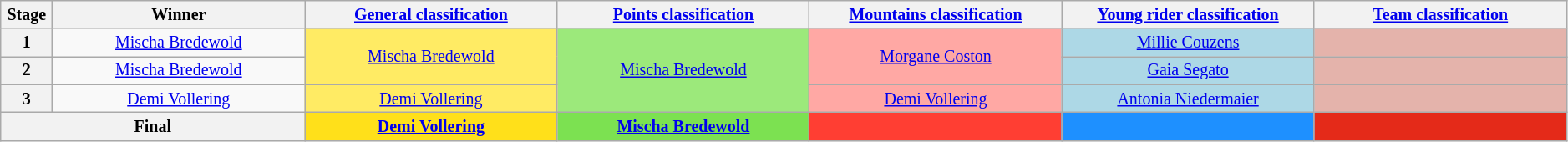<table class="wikitable" style="text-align: center; font-size:smaller;">
<tr>
<th style="width:1%;">Stage</th>
<th style="width:12.25%;">Winner</th>
<th style="width:12.25%;"><a href='#'>General classification</a><br></th>
<th style="width:12.25%;"><a href='#'>Points classification</a><br></th>
<th style="width:12.25%;"><a href='#'>Mountains classification</a><br></th>
<th style="width:12.25%;"><a href='#'>Young rider classification</a><br></th>
<th style="width:12.25%;"><a href='#'>Team classification</a></th>
</tr>
<tr>
<th>1</th>
<td><a href='#'>Mischa Bredewold</a></td>
<td style="background:#FFEB64;" rowspan="2"><a href='#'>Mischa Bredewold</a></td>
<td style="background:#9CE97B;" rowspan="3"><a href='#'>Mischa Bredewold</a></td>
<td style="background:#FFA8A4;" rowspan="2"><a href='#'>Morgane Coston</a></td>
<td style="background:lightblue;"><a href='#'>Millie Couzens</a></td>
<td style="background:#E4B3AB;"></td>
</tr>
<tr>
<th>2</th>
<td><a href='#'>Mischa Bredewold</a></td>
<td style="background:lightblue;"><a href='#'>Gaia Segato</a></td>
<td style="background:#E4B3AB;"></td>
</tr>
<tr>
<th>3</th>
<td><a href='#'>Demi Vollering</a></td>
<td style="background:#FFEB64;"><a href='#'>Demi Vollering</a></td>
<td style="background:#FFA8A4;"><a href='#'>Demi Vollering</a></td>
<td style="background:lightblue;"><a href='#'>Antonia Niedermaier</a></td>
<td style="background:#E4B3AB;"></td>
</tr>
<tr>
<th colspan="2">Final</th>
<th style="background:#FFE01A;"><a href='#'>Demi Vollering</a></th>
<th style="background:#7CE151;"><a href='#'>Mischa Bredewold</a></th>
<th style="background:#FF3E33;"></th>
<th style="background:dodgerblue;"></th>
<th style="background:#E42A19;"></th>
</tr>
</table>
